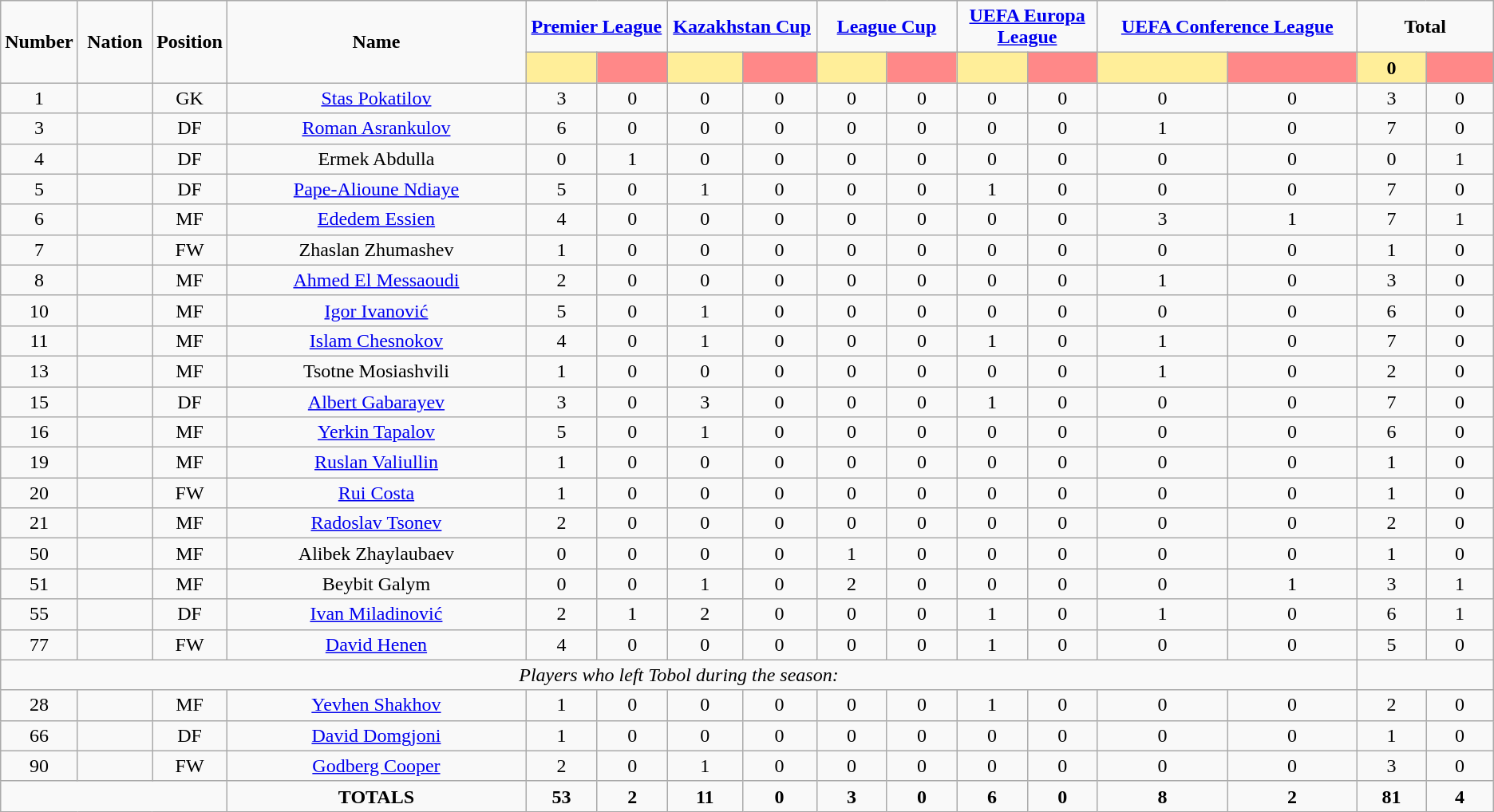<table class="wikitable" style="text-align:center;">
<tr>
<td rowspan="2"  style="width:5%; text-align:center;"><strong>Number</strong></td>
<td rowspan="2"  style="width:5%; text-align:center;"><strong>Nation</strong></td>
<td rowspan="2"  style="width:5%; text-align:center;"><strong>Position</strong></td>
<td rowspan="2"  style="width:20%; text-align:center;"><strong>Name</strong></td>
<td colspan="2" style="text-align:center;"><strong><a href='#'>Premier League</a></strong></td>
<td colspan="2" style="text-align:center;"><strong><a href='#'>Kazakhstan Cup</a></strong></td>
<td colspan="2" style="text-align:center;"><strong><a href='#'>League Cup</a></strong></td>
<td colspan="2" style="text-align:center;"><strong><a href='#'>UEFA Europa League</a></strong></td>
<td colspan="2" style="text-align:center;"><strong><a href='#'>UEFA Conference League</a></strong></td>
<td colspan="2" style="text-align:center;"><strong>Total</strong></td>
</tr>
<tr>
<th style="width:60px; background:#fe9;"></th>
<th style="width:60px; background:#ff8888;"></th>
<th style="width:60px; background:#fe9;"></th>
<th style="width:60px; background:#ff8888;"></th>
<th style="width:60px; background:#fe9;"></th>
<th style="width:60px; background:#ff8888;"></th>
<th style="width:60px; background:#fe9;"></th>
<th style="width:60px; background:#ff8888;"></th>
<th style="width:120px; background:#fe9;"></th>
<th style="width:120px; background:#ff8888;"></th>
<th style="width:60px; background:#fe9;">0</th>
<th style="width:60px; background:#ff8888;"></th>
</tr>
<tr>
<td>1</td>
<td></td>
<td>GK</td>
<td><a href='#'>Stas Pokatilov</a></td>
<td>3</td>
<td>0</td>
<td>0</td>
<td>0</td>
<td>0</td>
<td>0</td>
<td>0</td>
<td>0</td>
<td>0</td>
<td>0</td>
<td>3</td>
<td>0</td>
</tr>
<tr>
<td>3</td>
<td></td>
<td>DF</td>
<td><a href='#'>Roman Asrankulov</a></td>
<td>6</td>
<td>0</td>
<td>0</td>
<td>0</td>
<td>0</td>
<td>0</td>
<td>0</td>
<td>0</td>
<td>1</td>
<td>0</td>
<td>7</td>
<td>0</td>
</tr>
<tr>
<td>4</td>
<td></td>
<td>DF</td>
<td>Ermek Abdulla</td>
<td>0</td>
<td>1</td>
<td>0</td>
<td>0</td>
<td>0</td>
<td>0</td>
<td>0</td>
<td>0</td>
<td>0</td>
<td>0</td>
<td>0</td>
<td>1</td>
</tr>
<tr>
<td>5</td>
<td></td>
<td>DF</td>
<td><a href='#'>Pape-Alioune Ndiaye</a></td>
<td>5</td>
<td>0</td>
<td>1</td>
<td>0</td>
<td>0</td>
<td>0</td>
<td>1</td>
<td>0</td>
<td>0</td>
<td>0</td>
<td>7</td>
<td>0</td>
</tr>
<tr>
<td>6</td>
<td></td>
<td>MF</td>
<td><a href='#'>Ededem Essien</a></td>
<td>4</td>
<td>0</td>
<td>0</td>
<td>0</td>
<td>0</td>
<td>0</td>
<td>0</td>
<td>0</td>
<td>3</td>
<td>1</td>
<td>7</td>
<td>1</td>
</tr>
<tr>
<td>7</td>
<td></td>
<td>FW</td>
<td>Zhaslan Zhumashev</td>
<td>1</td>
<td>0</td>
<td>0</td>
<td>0</td>
<td>0</td>
<td>0</td>
<td>0</td>
<td>0</td>
<td>0</td>
<td>0</td>
<td>1</td>
<td>0</td>
</tr>
<tr>
<td>8</td>
<td></td>
<td>MF</td>
<td><a href='#'>Ahmed El Messaoudi</a></td>
<td>2</td>
<td>0</td>
<td>0</td>
<td>0</td>
<td>0</td>
<td>0</td>
<td>0</td>
<td>0</td>
<td>1</td>
<td>0</td>
<td>3</td>
<td>0</td>
</tr>
<tr>
<td>10</td>
<td></td>
<td>MF</td>
<td><a href='#'>Igor Ivanović</a></td>
<td>5</td>
<td>0</td>
<td>1</td>
<td>0</td>
<td>0</td>
<td>0</td>
<td>0</td>
<td>0</td>
<td>0</td>
<td>0</td>
<td>6</td>
<td>0</td>
</tr>
<tr>
<td>11</td>
<td></td>
<td>MF</td>
<td><a href='#'>Islam Chesnokov</a></td>
<td>4</td>
<td>0</td>
<td>1</td>
<td>0</td>
<td>0</td>
<td>0</td>
<td>1</td>
<td>0</td>
<td>1</td>
<td>0</td>
<td>7</td>
<td>0</td>
</tr>
<tr>
<td>13</td>
<td></td>
<td>MF</td>
<td>Tsotne Mosiashvili</td>
<td>1</td>
<td>0</td>
<td>0</td>
<td>0</td>
<td>0</td>
<td>0</td>
<td>0</td>
<td>0</td>
<td>1</td>
<td>0</td>
<td>2</td>
<td>0</td>
</tr>
<tr>
<td>15</td>
<td></td>
<td>DF</td>
<td><a href='#'>Albert Gabarayev</a></td>
<td>3</td>
<td>0</td>
<td>3</td>
<td>0</td>
<td>0</td>
<td>0</td>
<td>1</td>
<td>0</td>
<td>0</td>
<td>0</td>
<td>7</td>
<td>0</td>
</tr>
<tr>
<td>16</td>
<td></td>
<td>MF</td>
<td><a href='#'>Yerkin Tapalov</a></td>
<td>5</td>
<td>0</td>
<td>1</td>
<td>0</td>
<td>0</td>
<td>0</td>
<td>0</td>
<td>0</td>
<td>0</td>
<td>0</td>
<td>6</td>
<td>0</td>
</tr>
<tr>
<td>19</td>
<td></td>
<td>MF</td>
<td><a href='#'>Ruslan Valiullin</a></td>
<td>1</td>
<td>0</td>
<td>0</td>
<td>0</td>
<td>0</td>
<td>0</td>
<td>0</td>
<td>0</td>
<td>0</td>
<td>0</td>
<td>1</td>
<td>0</td>
</tr>
<tr>
<td>20</td>
<td></td>
<td>FW</td>
<td><a href='#'>Rui Costa</a></td>
<td>1</td>
<td>0</td>
<td>0</td>
<td>0</td>
<td>0</td>
<td>0</td>
<td>0</td>
<td>0</td>
<td>0</td>
<td>0</td>
<td>1</td>
<td>0</td>
</tr>
<tr>
<td>21</td>
<td></td>
<td>MF</td>
<td><a href='#'>Radoslav Tsonev</a></td>
<td>2</td>
<td>0</td>
<td>0</td>
<td>0</td>
<td>0</td>
<td>0</td>
<td>0</td>
<td>0</td>
<td>0</td>
<td>0</td>
<td>2</td>
<td>0</td>
</tr>
<tr>
<td>50</td>
<td></td>
<td>MF</td>
<td>Alibek Zhaylaubaev</td>
<td>0</td>
<td>0</td>
<td>0</td>
<td>0</td>
<td>1</td>
<td>0</td>
<td>0</td>
<td>0</td>
<td>0</td>
<td>0</td>
<td>1</td>
<td>0</td>
</tr>
<tr>
<td>51</td>
<td></td>
<td>MF</td>
<td>Beybit Galym</td>
<td>0</td>
<td>0</td>
<td>1</td>
<td>0</td>
<td>2</td>
<td>0</td>
<td>0</td>
<td>0</td>
<td>0</td>
<td>1</td>
<td>3</td>
<td>1</td>
</tr>
<tr>
<td>55</td>
<td></td>
<td>DF</td>
<td><a href='#'>Ivan Miladinović</a></td>
<td>2</td>
<td>1</td>
<td>2</td>
<td>0</td>
<td>0</td>
<td>0</td>
<td>1</td>
<td>0</td>
<td>1</td>
<td>0</td>
<td>6</td>
<td>1</td>
</tr>
<tr>
<td>77</td>
<td></td>
<td>FW</td>
<td><a href='#'>David Henen</a></td>
<td>4</td>
<td>0</td>
<td>0</td>
<td>0</td>
<td>0</td>
<td>0</td>
<td>1</td>
<td>0</td>
<td>0</td>
<td>0</td>
<td>5</td>
<td>0</td>
</tr>
<tr>
<td colspan="14"><em>Players who left Tobol during the season:</em></td>
</tr>
<tr>
<td>28</td>
<td></td>
<td>MF</td>
<td><a href='#'>Yevhen Shakhov</a></td>
<td>1</td>
<td>0</td>
<td>0</td>
<td>0</td>
<td>0</td>
<td>0</td>
<td>1</td>
<td>0</td>
<td>0</td>
<td>0</td>
<td>2</td>
<td>0</td>
</tr>
<tr>
<td>66</td>
<td></td>
<td>DF</td>
<td><a href='#'>David Domgjoni</a></td>
<td>1</td>
<td>0</td>
<td>0</td>
<td>0</td>
<td>0</td>
<td>0</td>
<td>0</td>
<td>0</td>
<td>0</td>
<td>0</td>
<td>1</td>
<td>0</td>
</tr>
<tr>
<td>90</td>
<td></td>
<td>FW</td>
<td><a href='#'>Godberg Cooper</a></td>
<td>2</td>
<td>0</td>
<td>1</td>
<td>0</td>
<td>0</td>
<td>0</td>
<td>0</td>
<td>0</td>
<td>0</td>
<td>0</td>
<td>3</td>
<td>0</td>
</tr>
<tr>
<td colspan="3"></td>
<td><strong>TOTALS</strong></td>
<td><strong>53</strong></td>
<td><strong>2</strong></td>
<td><strong>11</strong></td>
<td><strong>0</strong></td>
<td><strong>3</strong></td>
<td><strong>0</strong></td>
<td><strong>6</strong></td>
<td><strong>0</strong></td>
<td><strong>8</strong></td>
<td><strong>2</strong></td>
<td><strong>81</strong></td>
<td><strong>4</strong></td>
</tr>
</table>
